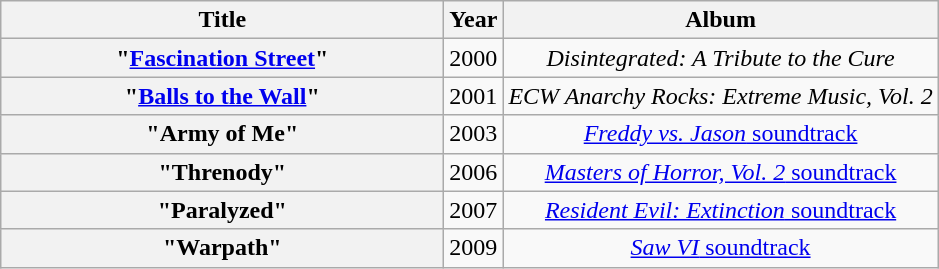<table class="wikitable plainrowheaders" style="text-align:center;">
<tr>
<th scope="col" style="width:18em;">Title</th>
<th scope="col">Year</th>
<th scope="col">Album</th>
</tr>
<tr>
<th scope="row">"<a href='#'>Fascination Street</a>"</th>
<td>2000</td>
<td><em>Disintegrated: A Tribute to the Cure</em></td>
</tr>
<tr>
<th scope="row">"<a href='#'>Balls to the Wall</a>"</th>
<td>2001</td>
<td><em>ECW Anarchy Rocks: Extreme Music, Vol. 2</em></td>
</tr>
<tr>
<th scope="row">"Army of Me"</th>
<td>2003</td>
<td><a href='#'><em>Freddy vs. Jason</em> soundtrack</a></td>
</tr>
<tr>
<th scope="row">"Threnody"</th>
<td>2006</td>
<td><a href='#'><em>Masters of Horror, Vol. 2</em> soundtrack</a></td>
</tr>
<tr>
<th scope="row">"Paralyzed"</th>
<td>2007</td>
<td><a href='#'><em>Resident Evil: Extinction</em> soundtrack</a></td>
</tr>
<tr>
<th scope="row">"Warpath"</th>
<td>2009</td>
<td><a href='#'><em>Saw VI</em> soundtrack</a></td>
</tr>
</table>
